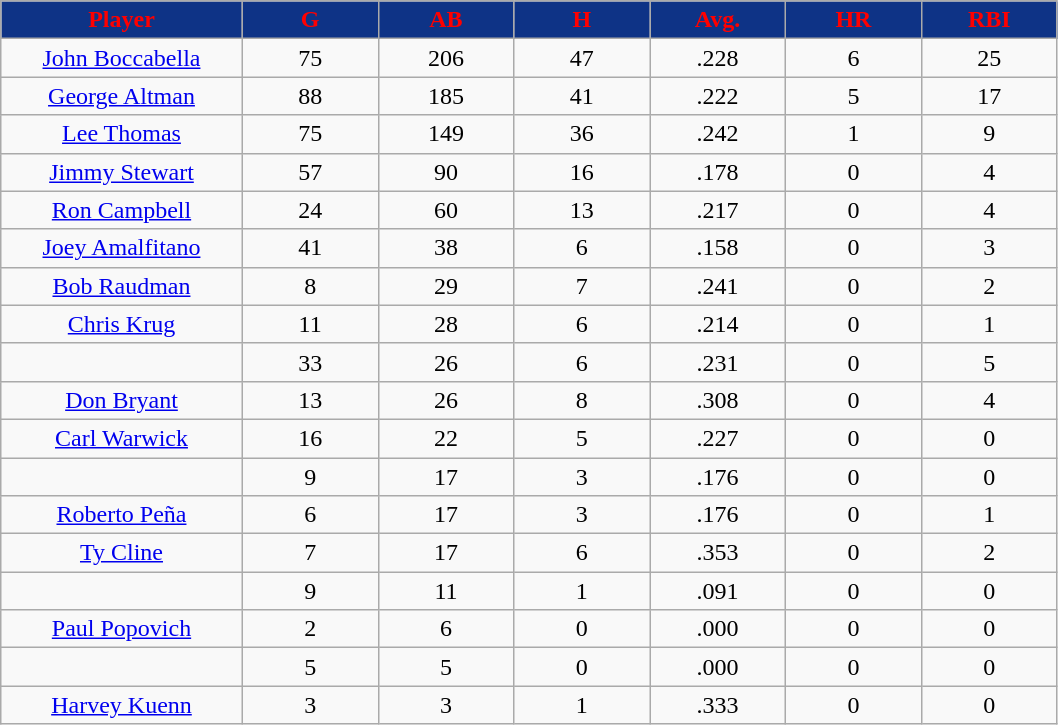<table class="wikitable sortable">
<tr>
<th style="background:#0e3386;color:red;" width="16%">Player</th>
<th style="background:#0e3386;color:red;" width="9%">G</th>
<th style="background:#0e3386;color:red;" width="9%">AB</th>
<th style="background:#0e3386;color:red;" width="9%">H</th>
<th style="background:#0e3386;color:red;" width="9%">Avg.</th>
<th style="background:#0e3386;color:red;" width="9%">HR</th>
<th style="background:#0e3386;color:red;" width="9%">RBI</th>
</tr>
<tr align="center">
<td><a href='#'>John Boccabella</a></td>
<td>75</td>
<td>206</td>
<td>47</td>
<td>.228</td>
<td>6</td>
<td>25</td>
</tr>
<tr align="center">
<td><a href='#'>George Altman</a></td>
<td>88</td>
<td>185</td>
<td>41</td>
<td>.222</td>
<td>5</td>
<td>17</td>
</tr>
<tr align="center">
<td><a href='#'>Lee Thomas</a></td>
<td>75</td>
<td>149</td>
<td>36</td>
<td>.242</td>
<td>1</td>
<td>9</td>
</tr>
<tr align="center">
<td><a href='#'>Jimmy Stewart</a></td>
<td>57</td>
<td>90</td>
<td>16</td>
<td>.178</td>
<td>0</td>
<td>4</td>
</tr>
<tr align="center">
<td><a href='#'>Ron Campbell</a></td>
<td>24</td>
<td>60</td>
<td>13</td>
<td>.217</td>
<td>0</td>
<td>4</td>
</tr>
<tr align="center">
<td><a href='#'>Joey Amalfitano</a></td>
<td>41</td>
<td>38</td>
<td>6</td>
<td>.158</td>
<td>0</td>
<td>3</td>
</tr>
<tr align="center">
<td><a href='#'>Bob Raudman</a></td>
<td>8</td>
<td>29</td>
<td>7</td>
<td>.241</td>
<td>0</td>
<td>2</td>
</tr>
<tr align="center">
<td><a href='#'>Chris Krug</a></td>
<td>11</td>
<td>28</td>
<td>6</td>
<td>.214</td>
<td>0</td>
<td>1</td>
</tr>
<tr align="center">
<td></td>
<td>33</td>
<td>26</td>
<td>6</td>
<td>.231</td>
<td>0</td>
<td>5</td>
</tr>
<tr align="center">
<td><a href='#'>Don Bryant</a></td>
<td>13</td>
<td>26</td>
<td>8</td>
<td>.308</td>
<td>0</td>
<td>4</td>
</tr>
<tr align="center">
<td><a href='#'>Carl Warwick</a></td>
<td>16</td>
<td>22</td>
<td>5</td>
<td>.227</td>
<td>0</td>
<td>0</td>
</tr>
<tr align="center">
<td></td>
<td>9</td>
<td>17</td>
<td>3</td>
<td>.176</td>
<td>0</td>
<td>0</td>
</tr>
<tr align="center">
<td><a href='#'>Roberto Peña</a></td>
<td>6</td>
<td>17</td>
<td>3</td>
<td>.176</td>
<td>0</td>
<td>1</td>
</tr>
<tr align="center">
<td><a href='#'>Ty Cline</a></td>
<td>7</td>
<td>17</td>
<td>6</td>
<td>.353</td>
<td>0</td>
<td>2</td>
</tr>
<tr align="center">
<td></td>
<td>9</td>
<td>11</td>
<td>1</td>
<td>.091</td>
<td>0</td>
<td>0</td>
</tr>
<tr align="center">
<td><a href='#'>Paul Popovich</a></td>
<td>2</td>
<td>6</td>
<td>0</td>
<td>.000</td>
<td>0</td>
<td>0</td>
</tr>
<tr align="center">
<td></td>
<td>5</td>
<td>5</td>
<td>0</td>
<td>.000</td>
<td>0</td>
<td>0</td>
</tr>
<tr align="center">
<td><a href='#'>Harvey Kuenn</a></td>
<td>3</td>
<td>3</td>
<td>1</td>
<td>.333</td>
<td>0</td>
<td>0</td>
</tr>
</table>
